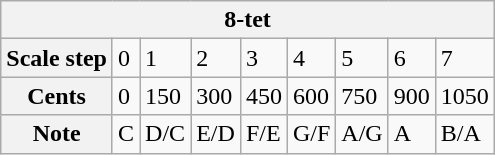<table class="wikitable">
<tr>
<th colspan="9">8-tet</th>
</tr>
<tr>
<th>Scale step</th>
<td>0</td>
<td>1</td>
<td>2</td>
<td>3</td>
<td>4</td>
<td>5</td>
<td>6</td>
<td>7</td>
</tr>
<tr>
<th>Cents</th>
<td>0</td>
<td>150</td>
<td>300</td>
<td>450</td>
<td>600</td>
<td>750</td>
<td>900</td>
<td>1050</td>
</tr>
<tr>
<th>Note</th>
<td>C</td>
<td>D/C</td>
<td>E/D</td>
<td>F/E</td>
<td>G/F</td>
<td>A/G</td>
<td>A</td>
<td>B/A</td>
</tr>
</table>
